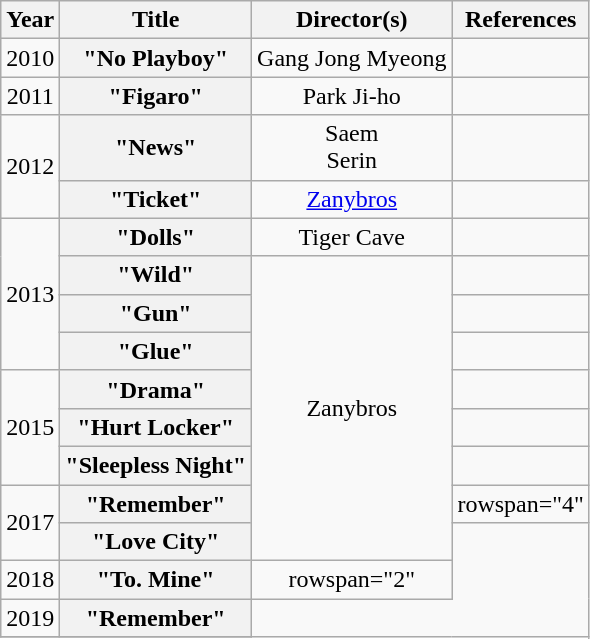<table class="wikitable plainrowheaders" style="text-align:center">
<tr>
<th scope="col">Year</th>
<th scope="col">Title</th>
<th scope="col">Director(s)</th>
<th scope="col">References</th>
</tr>
<tr>
<td>2010</td>
<th scope="row">"No Playboy"</th>
<td>Gang Jong Myeong</td>
<td></td>
</tr>
<tr>
<td>2011</td>
<th scope="row">"Figaro"</th>
<td>Park Ji-ho</td>
<td></td>
</tr>
<tr>
<td rowspan="2">2012</td>
<th scope="row">"News"</th>
<td>Saem<br>Serin</td>
<td></td>
</tr>
<tr>
<th scope="row">"Ticket"</th>
<td><a href='#'>Zanybros</a></td>
<td></td>
</tr>
<tr>
<td rowspan="4">2013</td>
<th scope="row">"Dolls"</th>
<td>Tiger Cave</td>
<td></td>
</tr>
<tr>
<th scope="row">"Wild"</th>
<td rowspan="8">Zanybros</td>
<td></td>
</tr>
<tr>
<th scope="row">"Gun"</th>
<td></td>
</tr>
<tr>
<th scope="row">"Glue"</th>
<td></td>
</tr>
<tr>
<td rowspan="3">2015</td>
<th scope="row">"Drama"</th>
<td></td>
</tr>
<tr>
<th scope="row">"Hurt Locker"</th>
<td></td>
</tr>
<tr>
<th scope="row">"Sleepless Night"</th>
<td></td>
</tr>
<tr>
<td rowspan="2">2017</td>
<th scope="row">"Remember"</th>
<td>rowspan="4" </td>
</tr>
<tr>
<th scope="row">"Love City"</th>
</tr>
<tr>
<td>2018</td>
<th scope="row">"To. Mine"</th>
<td>rowspan="2"  </td>
</tr>
<tr>
<td>2019</td>
<th scope="row">"Remember"</th>
</tr>
<tr>
</tr>
</table>
